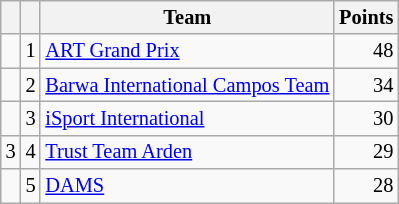<table class="wikitable" style="font-size: 85%;">
<tr>
<th></th>
<th></th>
<th>Team</th>
<th>Points</th>
</tr>
<tr>
<td align="left"></td>
<td align="center">1</td>
<td> <a href='#'>ART Grand Prix</a></td>
<td align="right">48</td>
</tr>
<tr>
<td align="left"></td>
<td align="center">2</td>
<td> <a href='#'>Barwa International Campos Team</a></td>
<td align="right">34</td>
</tr>
<tr>
<td align="left"></td>
<td align="center">3</td>
<td> <a href='#'>iSport International</a></td>
<td align="right">30</td>
</tr>
<tr>
<td align="left"> 3</td>
<td align="center">4</td>
<td> <a href='#'>Trust Team Arden</a></td>
<td align="right">29</td>
</tr>
<tr>
<td align="left"></td>
<td align="center">5</td>
<td> <a href='#'>DAMS</a></td>
<td align="right">28</td>
</tr>
</table>
